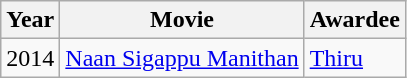<table class="wikitable">
<tr>
<th>Year</th>
<th>Movie</th>
<th>Awardee</th>
</tr>
<tr>
<td>2014</td>
<td><a href='#'>Naan Sigappu Manithan</a></td>
<td><a href='#'>Thiru</a></td>
</tr>
</table>
